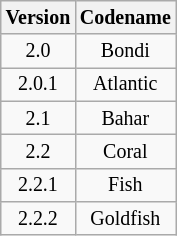<table class="wikitable" style="font-size: smaller; text-align: center;">
<tr>
<th>Version</th>
<th>Codename</th>
</tr>
<tr>
<td>2.0</td>
<td>Bondi</td>
</tr>
<tr>
<td>2.0.1</td>
<td>Atlantic</td>
</tr>
<tr>
<td>2.1</td>
<td>Bahar</td>
</tr>
<tr>
<td>2.2</td>
<td>Coral</td>
</tr>
<tr>
<td>2.2.1</td>
<td>Fish</td>
</tr>
<tr>
<td>2.2.2</td>
<td>Goldfish</td>
</tr>
</table>
